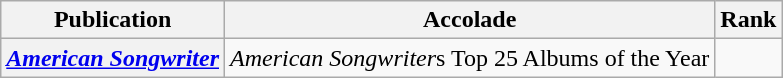<table class="wikitable sortable plainrowheaders">
<tr>
<th scope="col">Publication</th>
<th scope="col">Accolade</th>
<th scope="col">Rank</th>
</tr>
<tr>
<th scope="row"><em><a href='#'>American Songwriter</a></em></th>
<td><em>American Songwriter</em>s Top 25 Albums of the Year</td>
<td></td>
</tr>
</table>
